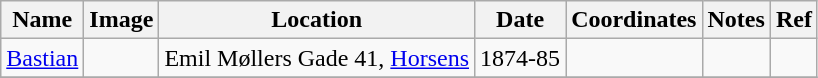<table class="wikitable sortable">
<tr>
<th>Name</th>
<th>Image</th>
<th>Location</th>
<th>Date</th>
<th>Coordinates</th>
<th>Notes</th>
<th>Ref</th>
</tr>
<tr>
<td><a href='#'>Bastian</a></td>
<td></td>
<td>Emil Møllers Gade 41, <a href='#'>Horsens</a></td>
<td>1874-85</td>
<td></td>
<td></td>
<td></td>
</tr>
<tr>
</tr>
</table>
